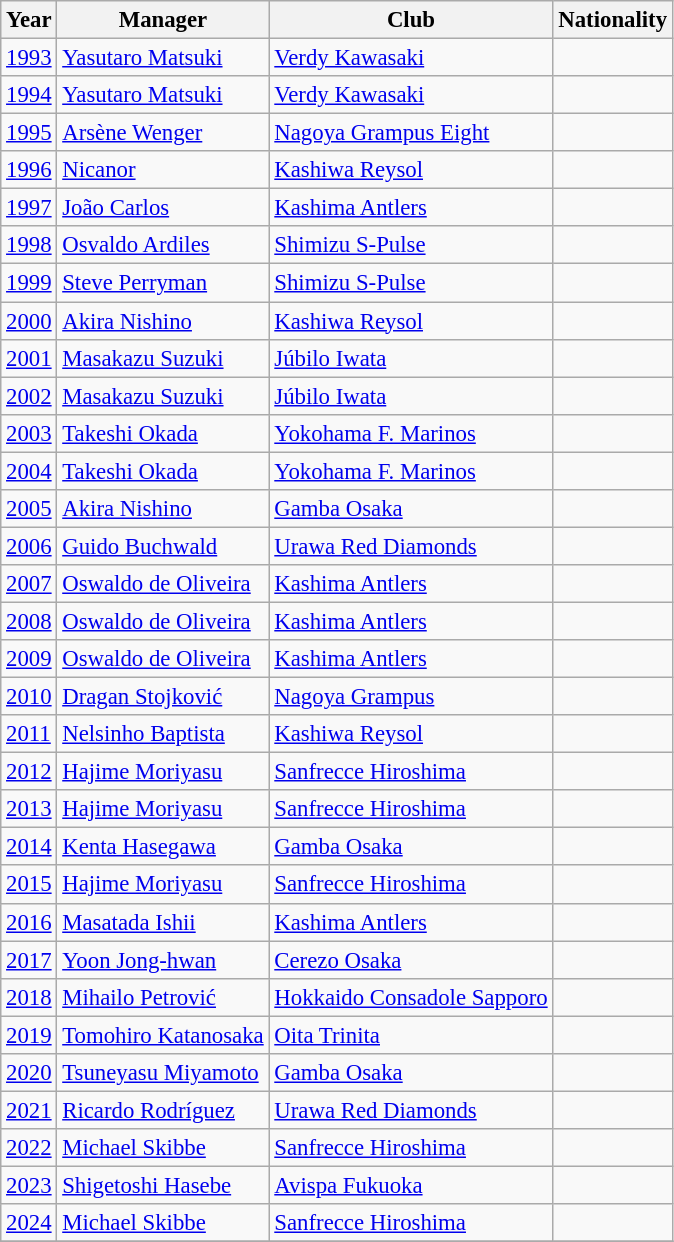<table class="wikitable" style="font-size: 95%;">
<tr>
<th>Year</th>
<th>Manager</th>
<th>Club</th>
<th>Nationality</th>
</tr>
<tr>
<td><a href='#'>1993</a></td>
<td><a href='#'>Yasutaro Matsuki</a></td>
<td><a href='#'>Verdy Kawasaki</a></td>
<td></td>
</tr>
<tr>
<td><a href='#'>1994</a></td>
<td><a href='#'>Yasutaro Matsuki</a></td>
<td><a href='#'>Verdy Kawasaki</a></td>
<td></td>
</tr>
<tr>
<td><a href='#'>1995</a></td>
<td><a href='#'>Arsène Wenger</a></td>
<td><a href='#'>Nagoya Grampus Eight</a></td>
<td></td>
</tr>
<tr>
<td><a href='#'>1996</a></td>
<td><a href='#'>Nicanor</a></td>
<td><a href='#'>Kashiwa Reysol</a></td>
<td></td>
</tr>
<tr>
<td><a href='#'>1997</a></td>
<td><a href='#'>João Carlos</a></td>
<td><a href='#'>Kashima Antlers</a></td>
<td></td>
</tr>
<tr>
<td><a href='#'>1998</a></td>
<td><a href='#'>Osvaldo Ardiles</a></td>
<td><a href='#'>Shimizu S-Pulse</a></td>
<td></td>
</tr>
<tr>
<td><a href='#'>1999</a></td>
<td><a href='#'>Steve Perryman</a></td>
<td><a href='#'>Shimizu S-Pulse</a></td>
<td></td>
</tr>
<tr>
<td><a href='#'>2000</a></td>
<td><a href='#'>Akira Nishino</a></td>
<td><a href='#'>Kashiwa Reysol</a></td>
<td></td>
</tr>
<tr>
<td><a href='#'>2001</a></td>
<td><a href='#'>Masakazu Suzuki</a></td>
<td><a href='#'>Júbilo Iwata</a></td>
<td></td>
</tr>
<tr>
<td><a href='#'>2002</a></td>
<td><a href='#'>Masakazu Suzuki</a></td>
<td><a href='#'>Júbilo Iwata</a></td>
<td></td>
</tr>
<tr>
<td><a href='#'>2003</a></td>
<td><a href='#'>Takeshi Okada</a></td>
<td><a href='#'>Yokohama F. Marinos</a></td>
<td></td>
</tr>
<tr>
<td><a href='#'>2004</a></td>
<td><a href='#'>Takeshi Okada</a></td>
<td><a href='#'>Yokohama F. Marinos</a></td>
<td></td>
</tr>
<tr>
<td><a href='#'>2005</a></td>
<td><a href='#'>Akira Nishino</a></td>
<td><a href='#'>Gamba Osaka</a></td>
<td></td>
</tr>
<tr>
<td><a href='#'>2006</a></td>
<td><a href='#'>Guido Buchwald</a></td>
<td><a href='#'>Urawa Red Diamonds</a></td>
<td></td>
</tr>
<tr>
<td><a href='#'>2007</a></td>
<td><a href='#'>Oswaldo de Oliveira</a></td>
<td><a href='#'>Kashima Antlers</a></td>
<td></td>
</tr>
<tr>
<td><a href='#'>2008</a></td>
<td><a href='#'>Oswaldo de Oliveira</a></td>
<td><a href='#'>Kashima Antlers</a></td>
<td></td>
</tr>
<tr>
<td><a href='#'>2009</a></td>
<td><a href='#'>Oswaldo de Oliveira</a></td>
<td><a href='#'>Kashima Antlers</a></td>
<td></td>
</tr>
<tr>
<td><a href='#'>2010</a></td>
<td><a href='#'>Dragan Stojković</a></td>
<td><a href='#'>Nagoya Grampus</a></td>
<td></td>
</tr>
<tr>
<td><a href='#'>2011</a></td>
<td><a href='#'>Nelsinho Baptista</a></td>
<td><a href='#'>Kashiwa Reysol</a></td>
<td></td>
</tr>
<tr>
<td><a href='#'>2012</a></td>
<td><a href='#'>Hajime Moriyasu</a></td>
<td><a href='#'>Sanfrecce Hiroshima</a></td>
<td></td>
</tr>
<tr>
<td><a href='#'>2013</a></td>
<td><a href='#'>Hajime Moriyasu</a></td>
<td><a href='#'>Sanfrecce Hiroshima</a></td>
<td></td>
</tr>
<tr>
<td><a href='#'>2014</a></td>
<td><a href='#'>Kenta Hasegawa</a></td>
<td><a href='#'>Gamba Osaka</a></td>
<td></td>
</tr>
<tr>
<td><a href='#'>2015</a></td>
<td><a href='#'>Hajime Moriyasu</a></td>
<td><a href='#'>Sanfrecce Hiroshima</a></td>
<td></td>
</tr>
<tr>
<td><a href='#'>2016</a></td>
<td><a href='#'>Masatada Ishii</a></td>
<td><a href='#'>Kashima Antlers</a></td>
<td></td>
</tr>
<tr>
<td><a href='#'>2017</a></td>
<td><a href='#'>Yoon Jong-hwan</a></td>
<td><a href='#'>Cerezo Osaka</a></td>
<td></td>
</tr>
<tr>
<td><a href='#'>2018</a></td>
<td><a href='#'>Mihailo Petrović</a></td>
<td><a href='#'>Hokkaido Consadole Sapporo</a></td>
<td></td>
</tr>
<tr>
<td><a href='#'>2019</a></td>
<td><a href='#'>Tomohiro Katanosaka</a></td>
<td><a href='#'>Oita Trinita</a></td>
<td></td>
</tr>
<tr>
<td><a href='#'>2020</a></td>
<td><a href='#'>Tsuneyasu Miyamoto</a></td>
<td><a href='#'>Gamba Osaka</a></td>
<td></td>
</tr>
<tr>
<td><a href='#'>2021</a></td>
<td><a href='#'>Ricardo Rodríguez</a></td>
<td><a href='#'>Urawa Red Diamonds</a></td>
<td></td>
</tr>
<tr>
<td><a href='#'>2022</a></td>
<td><a href='#'>Michael Skibbe</a></td>
<td><a href='#'>Sanfrecce Hiroshima</a></td>
<td></td>
</tr>
<tr>
<td><a href='#'>2023</a></td>
<td><a href='#'>Shigetoshi Hasebe</a></td>
<td><a href='#'>Avispa Fukuoka</a></td>
<td></td>
</tr>
<tr>
<td><a href='#'>2024</a></td>
<td><a href='#'>Michael Skibbe</a></td>
<td><a href='#'>Sanfrecce Hiroshima</a></td>
<td></td>
</tr>
<tr>
</tr>
</table>
